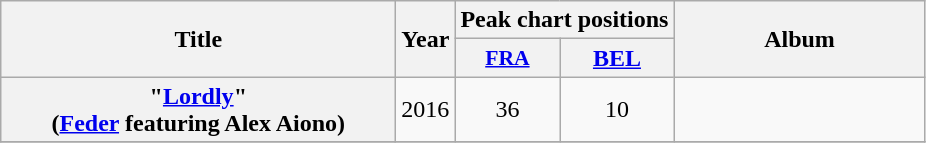<table class="wikitable plainrowheaders" style="text-align:center">
<tr>
<th scope="col" rowspan="2" style="width:16em;">Title</th>
<th scope="col" rowspan="2" style="width: 1em;">Year</th>
<th scope="col" colspan="2">Peak chart positions</th>
<th scope="col" rowspan="2" style="width: 10em;">Album</th>
</tr>
<tr>
<th scope="col" style="width: 2.5;font-size:90%;"><a href='#'>FRA</a></th>
<th scope="col" style="width: 2.5;font-size:90&;"><a href='#'>BEL</a></th>
</tr>
<tr>
<th scope="row">"<a href='#'>Lordly</a>"<br><span>(<a href='#'>Feder</a> featuring Alex Aiono)</span></th>
<td>2016</td>
<td>36</td>
<td>10</td>
<td></td>
</tr>
<tr>
</tr>
</table>
